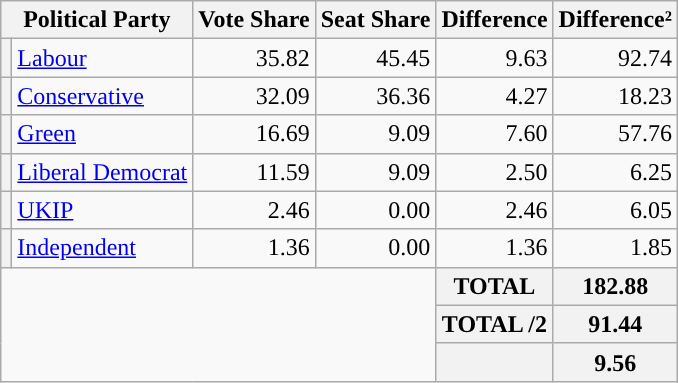<table class="wikitable">
<tr>
<th colspan="2">Political Party</th>
<th>Vote Share</th>
<th>Seat Share</th>
<th>Difference</th>
<th>Difference²</th>
</tr>
<tr>
<th style="color:inherit;background:"></th>
<td><a href='#'>Labour</a></td>
<td style="text-align:right; ">35.82</td>
<td style="text-align:right; ">45.45</td>
<td style="text-align:right; ">9.63</td>
<td style="text-align:right; ">92.74</td>
</tr>
<tr>
<th style="color:inherit;background:"></th>
<td><a href='#'>Conservative</a></td>
<td style="text-align:right; ">32.09</td>
<td style="text-align:right; ">36.36</td>
<td style="text-align:right; ">4.27</td>
<td style="text-align:right; ">18.23</td>
</tr>
<tr>
<th style="color:inherit;background:"></th>
<td><a href='#'>Green</a></td>
<td style="text-align:right; ">16.69</td>
<td style="text-align:right; ">9.09</td>
<td style="text-align:right; ">7.60</td>
<td style="text-align:right; ">57.76</td>
</tr>
<tr>
<th style="color:inherit;background:"></th>
<td><a href='#'>Liberal Democrat</a></td>
<td style="text-align:right; ">11.59</td>
<td style="text-align:right; ">9.09</td>
<td style="text-align:right; ">2.50</td>
<td style="text-align:right; ">6.25</td>
</tr>
<tr>
<th style="color:inherit;background:"></th>
<td><a href='#'>UKIP</a></td>
<td style="text-align:right; ">2.46</td>
<td style="text-align:right; ">0.00</td>
<td style="text-align:right; ">2.46</td>
<td style="text-align:right; ">6.05</td>
</tr>
<tr>
<th style="color:inherit;background:"></th>
<td><a href='#'>Independent</a></td>
<td style="text-align:right; ">1.36</td>
<td style="text-align:right; ">0.00</td>
<td style="text-align:right; ">1.36</td>
<td style="text-align:right; ">1.85</td>
</tr>
<tr>
<td colspan="4" rowspan="3"></td>
<th>TOTAL</th>
<th>182.88</th>
</tr>
<tr>
<th>TOTAL /2</th>
<th>91.44</th>
</tr>
<tr>
<th></th>
<th><strong>9.56</strong></th>
</tr>
</table>
